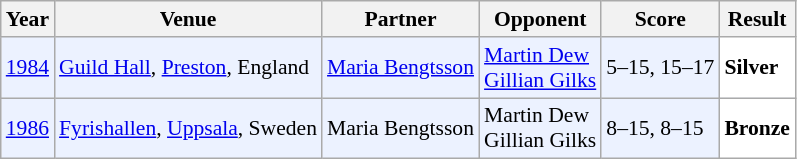<table class="sortable wikitable" style="font-size: 90%;">
<tr>
<th>Year</th>
<th>Venue</th>
<th>Partner</th>
<th>Opponent</th>
<th>Score</th>
<th>Result</th>
</tr>
<tr style="background:#ECF2FF">
<td align="center"><a href='#'>1984</a></td>
<td align="left"><a href='#'>Guild Hall</a>, <a href='#'>Preston</a>, England</td>
<td align="left"> <a href='#'>Maria Bengtsson</a></td>
<td> <a href='#'>Martin Dew</a><br> <a href='#'>Gillian Gilks</a></td>
<td align="left">5–15, 15–17</td>
<td style="text-align:left; background:white"> <strong>Silver</strong></td>
</tr>
<tr style="background:#ECF2FF">
<td align="center"><a href='#'>1986</a></td>
<td align="left"><a href='#'>Fyrishallen</a>, <a href='#'>Uppsala</a>, Sweden</td>
<td align="left"> Maria Bengtsson</td>
<td> Martin Dew<br> Gillian Gilks</td>
<td align="left">8–15, 8–15</td>
<td style="text-align:left; background:white"> <strong>Bronze</strong></td>
</tr>
</table>
